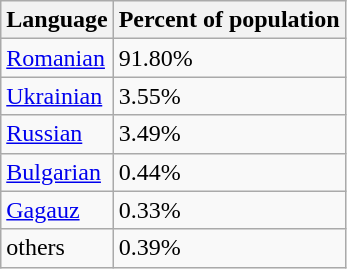<table class="wikitable">
<tr>
<th>Language</th>
<th>Percent of population</th>
</tr>
<tr>
<td><a href='#'>Romanian</a></td>
<td>91.80%</td>
</tr>
<tr>
<td><a href='#'>Ukrainian</a></td>
<td>3.55%</td>
</tr>
<tr>
<td><a href='#'>Russian</a></td>
<td>3.49%</td>
</tr>
<tr>
<td><a href='#'>Bulgarian</a></td>
<td>0.44%</td>
</tr>
<tr>
<td><a href='#'>Gagauz</a></td>
<td>0.33%</td>
</tr>
<tr>
<td>others</td>
<td>0.39%</td>
</tr>
</table>
